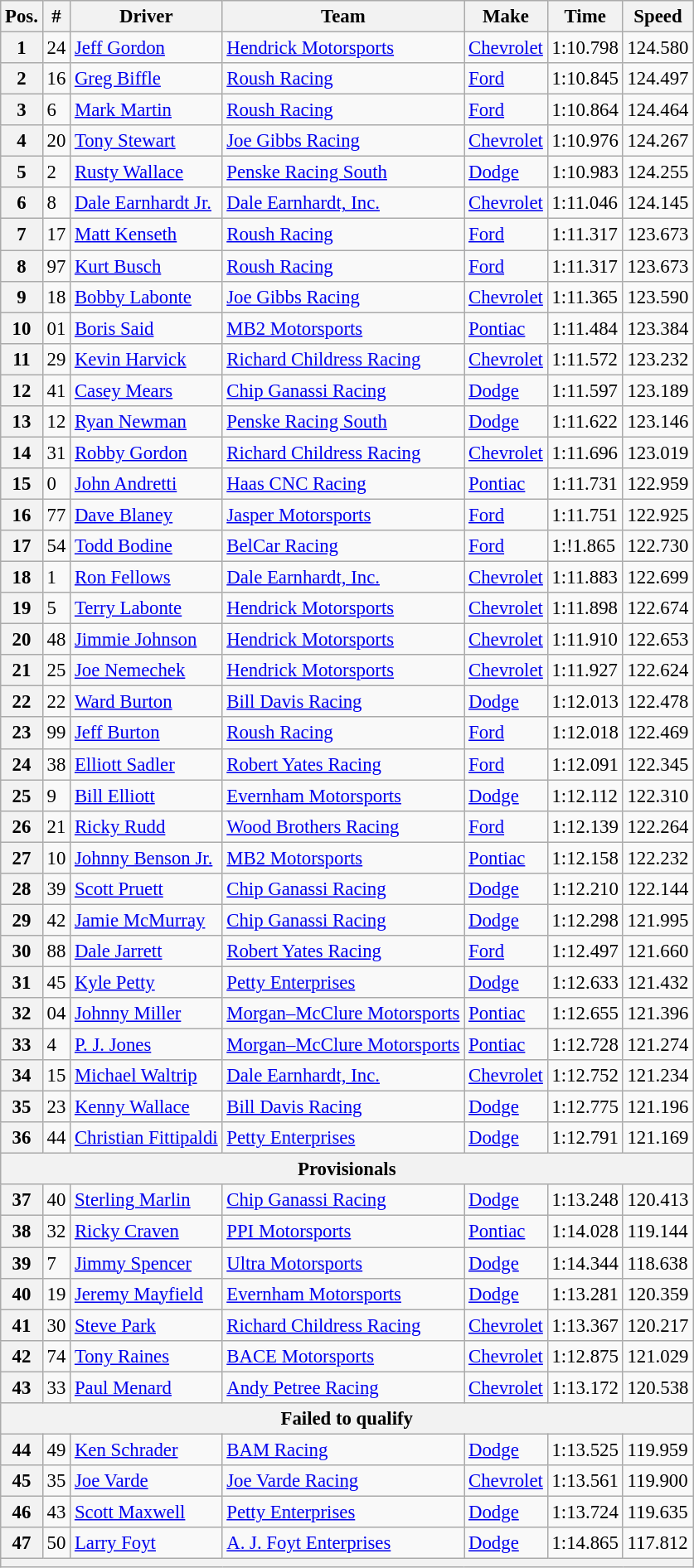<table class="wikitable" style="font-size:95%">
<tr>
<th>Pos.</th>
<th>#</th>
<th>Driver</th>
<th>Team</th>
<th>Make</th>
<th>Time</th>
<th>Speed</th>
</tr>
<tr>
<th>1</th>
<td>24</td>
<td><a href='#'>Jeff Gordon</a></td>
<td><a href='#'>Hendrick Motorsports</a></td>
<td><a href='#'>Chevrolet</a></td>
<td>1:10.798</td>
<td>124.580</td>
</tr>
<tr>
<th>2</th>
<td>16</td>
<td><a href='#'>Greg Biffle</a></td>
<td><a href='#'>Roush Racing</a></td>
<td><a href='#'>Ford</a></td>
<td>1:10.845</td>
<td>124.497</td>
</tr>
<tr>
<th>3</th>
<td>6</td>
<td><a href='#'>Mark Martin</a></td>
<td><a href='#'>Roush Racing</a></td>
<td><a href='#'>Ford</a></td>
<td>1:10.864</td>
<td>124.464</td>
</tr>
<tr>
<th>4</th>
<td>20</td>
<td><a href='#'>Tony Stewart</a></td>
<td><a href='#'>Joe Gibbs Racing</a></td>
<td><a href='#'>Chevrolet</a></td>
<td>1:10.976</td>
<td>124.267</td>
</tr>
<tr>
<th>5</th>
<td>2</td>
<td><a href='#'>Rusty Wallace</a></td>
<td><a href='#'>Penske Racing South</a></td>
<td><a href='#'>Dodge</a></td>
<td>1:10.983</td>
<td>124.255</td>
</tr>
<tr>
<th>6</th>
<td>8</td>
<td><a href='#'>Dale Earnhardt Jr.</a></td>
<td><a href='#'>Dale Earnhardt, Inc.</a></td>
<td><a href='#'>Chevrolet</a></td>
<td>1:11.046</td>
<td>124.145</td>
</tr>
<tr>
<th>7</th>
<td>17</td>
<td><a href='#'>Matt Kenseth</a></td>
<td><a href='#'>Roush Racing</a></td>
<td><a href='#'>Ford</a></td>
<td>1:11.317</td>
<td>123.673</td>
</tr>
<tr>
<th>8</th>
<td>97</td>
<td><a href='#'>Kurt Busch</a></td>
<td><a href='#'>Roush Racing</a></td>
<td><a href='#'>Ford</a></td>
<td>1:11.317</td>
<td>123.673</td>
</tr>
<tr>
<th>9</th>
<td>18</td>
<td><a href='#'>Bobby Labonte</a></td>
<td><a href='#'>Joe Gibbs Racing</a></td>
<td><a href='#'>Chevrolet</a></td>
<td>1:11.365</td>
<td>123.590</td>
</tr>
<tr>
<th>10</th>
<td>01</td>
<td><a href='#'>Boris Said</a></td>
<td><a href='#'>MB2 Motorsports</a></td>
<td><a href='#'>Pontiac</a></td>
<td>1:11.484</td>
<td>123.384</td>
</tr>
<tr>
<th>11</th>
<td>29</td>
<td><a href='#'>Kevin Harvick</a></td>
<td><a href='#'>Richard Childress Racing</a></td>
<td><a href='#'>Chevrolet</a></td>
<td>1:11.572</td>
<td>123.232</td>
</tr>
<tr>
<th>12</th>
<td>41</td>
<td><a href='#'>Casey Mears</a></td>
<td><a href='#'>Chip Ganassi Racing</a></td>
<td><a href='#'>Dodge</a></td>
<td>1:11.597</td>
<td>123.189</td>
</tr>
<tr>
<th>13</th>
<td>12</td>
<td><a href='#'>Ryan Newman</a></td>
<td><a href='#'>Penske Racing South</a></td>
<td><a href='#'>Dodge</a></td>
<td>1:11.622</td>
<td>123.146</td>
</tr>
<tr>
<th>14</th>
<td>31</td>
<td><a href='#'>Robby Gordon</a></td>
<td><a href='#'>Richard Childress Racing</a></td>
<td><a href='#'>Chevrolet</a></td>
<td>1:11.696</td>
<td>123.019</td>
</tr>
<tr>
<th>15</th>
<td>0</td>
<td><a href='#'>John Andretti</a></td>
<td><a href='#'>Haas CNC Racing</a></td>
<td><a href='#'>Pontiac</a></td>
<td>1:11.731</td>
<td>122.959</td>
</tr>
<tr>
<th>16</th>
<td>77</td>
<td><a href='#'>Dave Blaney</a></td>
<td><a href='#'>Jasper Motorsports</a></td>
<td><a href='#'>Ford</a></td>
<td>1:11.751</td>
<td>122.925</td>
</tr>
<tr>
<th>17</th>
<td>54</td>
<td><a href='#'>Todd Bodine</a></td>
<td><a href='#'>BelCar Racing</a></td>
<td><a href='#'>Ford</a></td>
<td>1:!1.865</td>
<td>122.730</td>
</tr>
<tr>
<th>18</th>
<td>1</td>
<td><a href='#'>Ron Fellows</a></td>
<td><a href='#'>Dale Earnhardt, Inc.</a></td>
<td><a href='#'>Chevrolet</a></td>
<td>1:11.883</td>
<td>122.699</td>
</tr>
<tr>
<th>19</th>
<td>5</td>
<td><a href='#'>Terry Labonte</a></td>
<td><a href='#'>Hendrick Motorsports</a></td>
<td><a href='#'>Chevrolet</a></td>
<td>1:11.898</td>
<td>122.674</td>
</tr>
<tr>
<th>20</th>
<td>48</td>
<td><a href='#'>Jimmie Johnson</a></td>
<td><a href='#'>Hendrick Motorsports</a></td>
<td><a href='#'>Chevrolet</a></td>
<td>1:11.910</td>
<td>122.653</td>
</tr>
<tr>
<th>21</th>
<td>25</td>
<td><a href='#'>Joe Nemechek</a></td>
<td><a href='#'>Hendrick Motorsports</a></td>
<td><a href='#'>Chevrolet</a></td>
<td>1:11.927</td>
<td>122.624</td>
</tr>
<tr>
<th>22</th>
<td>22</td>
<td><a href='#'>Ward Burton</a></td>
<td><a href='#'>Bill Davis Racing</a></td>
<td><a href='#'>Dodge</a></td>
<td>1:12.013</td>
<td>122.478</td>
</tr>
<tr>
<th>23</th>
<td>99</td>
<td><a href='#'>Jeff Burton</a></td>
<td><a href='#'>Roush Racing</a></td>
<td><a href='#'>Ford</a></td>
<td>1:12.018</td>
<td>122.469</td>
</tr>
<tr>
<th>24</th>
<td>38</td>
<td><a href='#'>Elliott Sadler</a></td>
<td><a href='#'>Robert Yates Racing</a></td>
<td><a href='#'>Ford</a></td>
<td>1:12.091</td>
<td>122.345</td>
</tr>
<tr>
<th>25</th>
<td>9</td>
<td><a href='#'>Bill Elliott</a></td>
<td><a href='#'>Evernham Motorsports</a></td>
<td><a href='#'>Dodge</a></td>
<td>1:12.112</td>
<td>122.310</td>
</tr>
<tr>
<th>26</th>
<td>21</td>
<td><a href='#'>Ricky Rudd</a></td>
<td><a href='#'>Wood Brothers Racing</a></td>
<td><a href='#'>Ford</a></td>
<td>1:12.139</td>
<td>122.264</td>
</tr>
<tr>
<th>27</th>
<td>10</td>
<td><a href='#'>Johnny Benson Jr.</a></td>
<td><a href='#'>MB2 Motorsports</a></td>
<td><a href='#'>Pontiac</a></td>
<td>1:12.158</td>
<td>122.232</td>
</tr>
<tr>
<th>28</th>
<td>39</td>
<td><a href='#'>Scott Pruett</a></td>
<td><a href='#'>Chip Ganassi Racing</a></td>
<td><a href='#'>Dodge</a></td>
<td>1:12.210</td>
<td>122.144</td>
</tr>
<tr>
<th>29</th>
<td>42</td>
<td><a href='#'>Jamie McMurray</a></td>
<td><a href='#'>Chip Ganassi Racing</a></td>
<td><a href='#'>Dodge</a></td>
<td>1:12.298</td>
<td>121.995</td>
</tr>
<tr>
<th>30</th>
<td>88</td>
<td><a href='#'>Dale Jarrett</a></td>
<td><a href='#'>Robert Yates Racing</a></td>
<td><a href='#'>Ford</a></td>
<td>1:12.497</td>
<td>121.660</td>
</tr>
<tr>
<th>31</th>
<td>45</td>
<td><a href='#'>Kyle Petty</a></td>
<td><a href='#'>Petty Enterprises</a></td>
<td><a href='#'>Dodge</a></td>
<td>1:12.633</td>
<td>121.432</td>
</tr>
<tr>
<th>32</th>
<td>04</td>
<td><a href='#'>Johnny Miller</a></td>
<td><a href='#'>Morgan–McClure Motorsports</a></td>
<td><a href='#'>Pontiac</a></td>
<td>1:12.655</td>
<td>121.396</td>
</tr>
<tr>
<th>33</th>
<td>4</td>
<td><a href='#'>P. J. Jones</a></td>
<td><a href='#'>Morgan–McClure Motorsports</a></td>
<td><a href='#'>Pontiac</a></td>
<td>1:12.728</td>
<td>121.274</td>
</tr>
<tr>
<th>34</th>
<td>15</td>
<td><a href='#'>Michael Waltrip</a></td>
<td><a href='#'>Dale Earnhardt, Inc.</a></td>
<td><a href='#'>Chevrolet</a></td>
<td>1:12.752</td>
<td>121.234</td>
</tr>
<tr>
<th>35</th>
<td>23</td>
<td><a href='#'>Kenny Wallace</a></td>
<td><a href='#'>Bill Davis Racing</a></td>
<td><a href='#'>Dodge</a></td>
<td>1:12.775</td>
<td>121.196</td>
</tr>
<tr>
<th>36</th>
<td>44</td>
<td><a href='#'>Christian Fittipaldi</a></td>
<td><a href='#'>Petty Enterprises</a></td>
<td><a href='#'>Dodge</a></td>
<td>1:12.791</td>
<td>121.169</td>
</tr>
<tr>
<th colspan="7">Provisionals</th>
</tr>
<tr>
<th>37</th>
<td>40</td>
<td><a href='#'>Sterling Marlin</a></td>
<td><a href='#'>Chip Ganassi Racing</a></td>
<td><a href='#'>Dodge</a></td>
<td>1:13.248</td>
<td>120.413</td>
</tr>
<tr>
<th>38</th>
<td>32</td>
<td><a href='#'>Ricky Craven</a></td>
<td><a href='#'>PPI Motorsports</a></td>
<td><a href='#'>Pontiac</a></td>
<td>1:14.028</td>
<td>119.144</td>
</tr>
<tr>
<th>39</th>
<td>7</td>
<td><a href='#'>Jimmy Spencer</a></td>
<td><a href='#'>Ultra Motorsports</a></td>
<td><a href='#'>Dodge</a></td>
<td>1:14.344</td>
<td>118.638</td>
</tr>
<tr>
<th>40</th>
<td>19</td>
<td><a href='#'>Jeremy Mayfield</a></td>
<td><a href='#'>Evernham Motorsports</a></td>
<td><a href='#'>Dodge</a></td>
<td>1:13.281</td>
<td>120.359</td>
</tr>
<tr>
<th>41</th>
<td>30</td>
<td><a href='#'>Steve Park</a></td>
<td><a href='#'>Richard Childress Racing</a></td>
<td><a href='#'>Chevrolet</a></td>
<td>1:13.367</td>
<td>120.217</td>
</tr>
<tr>
<th>42</th>
<td>74</td>
<td><a href='#'>Tony Raines</a></td>
<td><a href='#'>BACE Motorsports</a></td>
<td><a href='#'>Chevrolet</a></td>
<td>1:12.875</td>
<td>121.029</td>
</tr>
<tr>
<th>43</th>
<td>33</td>
<td><a href='#'>Paul Menard</a></td>
<td><a href='#'>Andy Petree Racing</a></td>
<td><a href='#'>Chevrolet</a></td>
<td>1:13.172</td>
<td>120.538</td>
</tr>
<tr>
<th colspan="7">Failed to qualify</th>
</tr>
<tr>
<th>44</th>
<td>49</td>
<td><a href='#'>Ken Schrader</a></td>
<td><a href='#'>BAM Racing</a></td>
<td><a href='#'>Dodge</a></td>
<td>1:13.525</td>
<td>119.959</td>
</tr>
<tr>
<th>45</th>
<td>35</td>
<td><a href='#'>Joe Varde</a></td>
<td><a href='#'>Joe Varde Racing</a></td>
<td><a href='#'>Chevrolet</a></td>
<td>1:13.561</td>
<td>119.900</td>
</tr>
<tr>
<th>46</th>
<td>43</td>
<td><a href='#'>Scott Maxwell</a></td>
<td><a href='#'>Petty Enterprises</a></td>
<td><a href='#'>Dodge</a></td>
<td>1:13.724</td>
<td>119.635</td>
</tr>
<tr>
<th>47</th>
<td>50</td>
<td><a href='#'>Larry Foyt</a></td>
<td><a href='#'>A. J. Foyt Enterprises</a></td>
<td><a href='#'>Dodge</a></td>
<td>1:14.865</td>
<td>117.812</td>
</tr>
<tr>
<th colspan="7"></th>
</tr>
</table>
